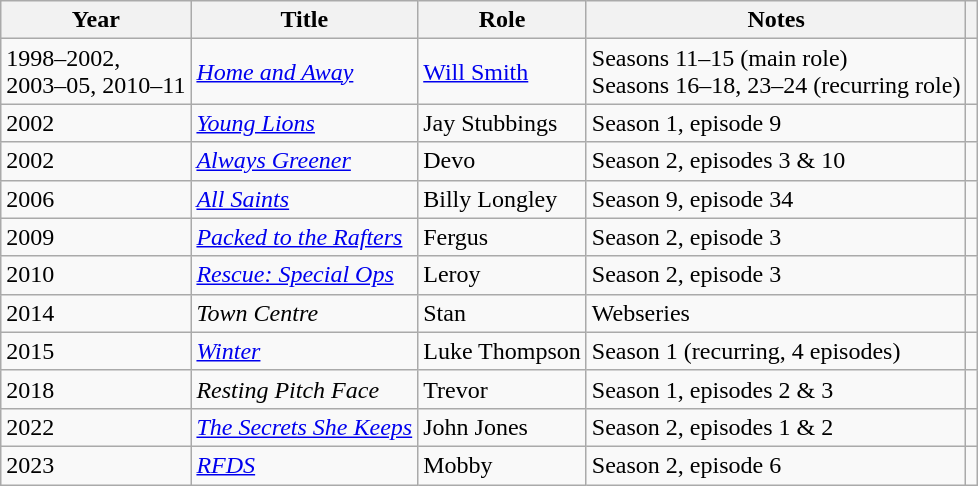<table class="wikitable">
<tr>
<th>Year</th>
<th>Title</th>
<th>Role</th>
<th>Notes</th>
<th></th>
</tr>
<tr>
<td>1998–2002,<br>2003–05, 2010–11</td>
<td><em><a href='#'>Home and Away</a></em></td>
<td><a href='#'>Will Smith</a></td>
<td>Seasons 11–15 (main role)<br>Seasons 16–18, 23–24 (recurring role)</td>
<td align="center"><br></td>
</tr>
<tr>
<td>2002</td>
<td><em><a href='#'>Young Lions</a></em></td>
<td>Jay Stubbings</td>
<td>Season 1, episode 9</td>
<td align="center"></td>
</tr>
<tr>
<td>2002</td>
<td><em><a href='#'>Always Greener</a></em></td>
<td>Devo</td>
<td>Season 2, episodes 3 & 10</td>
<td align="center"></td>
</tr>
<tr>
<td>2006</td>
<td><em><a href='#'>All Saints</a></em></td>
<td>Billy Longley</td>
<td>Season 9, episode 34</td>
<td align="center"></td>
</tr>
<tr>
<td>2009</td>
<td><em><a href='#'>Packed to the Rafters</a></em></td>
<td>Fergus</td>
<td>Season 2, episode 3</td>
<td align="center"></td>
</tr>
<tr>
<td>2010</td>
<td><em><a href='#'>Rescue: Special Ops</a></em></td>
<td>Leroy</td>
<td>Season 2, episode 3</td>
<td align="center"></td>
</tr>
<tr>
<td>2014</td>
<td><em>Town Centre</em></td>
<td>Stan</td>
<td>Webseries</td>
<td align="center"></td>
</tr>
<tr>
<td>2015</td>
<td><em><a href='#'>Winter</a></em></td>
<td>Luke Thompson</td>
<td>Season 1 (recurring, 4 episodes)</td>
<td align="center"></td>
</tr>
<tr>
<td>2018</td>
<td><em>Resting Pitch Face</em></td>
<td>Trevor</td>
<td>Season 1, episodes 2 & 3</td>
<td></td>
</tr>
<tr>
<td>2022</td>
<td><em><a href='#'>The Secrets She Keeps</a></em></td>
<td>John Jones</td>
<td>Season 2, episodes 1 & 2</td>
<td align="center"></td>
</tr>
<tr>
<td>2023</td>
<td><em><a href='#'>RFDS</a></em></td>
<td>Mobby</td>
<td>Season 2, episode 6</td>
<td align="center"></td>
</tr>
</table>
